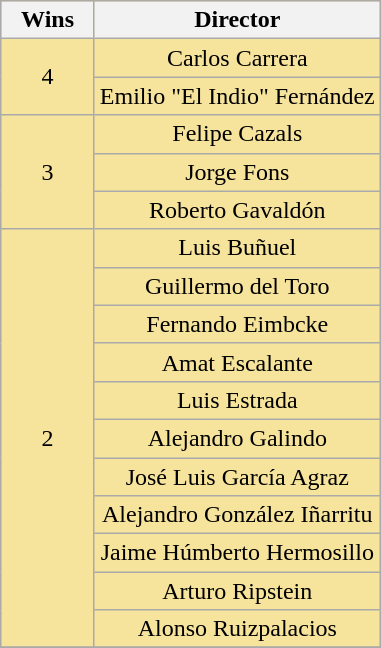<table class="wikitable" rowspan=2 style="text-align: center; background: #f6e39c">
<tr>
<th scope="col" width="55">Wins</th>
<th scope="col" align="center">Director</th>
</tr>
<tr>
<td rowspan=2 style="text-align:center;">4</td>
<td>Carlos Carrera</td>
</tr>
<tr>
<td>Emilio "El Indio" Fernández</td>
</tr>
<tr>
<td rowspan=3 style="text-align:center;">3</td>
<td>Felipe Cazals</td>
</tr>
<tr>
<td>Jorge Fons</td>
</tr>
<tr>
<td>Roberto Gavaldón</td>
</tr>
<tr>
<td rowspan=11 style="text-align:center;">2</td>
<td>Luis Buñuel</td>
</tr>
<tr>
<td>Guillermo del Toro</td>
</tr>
<tr>
<td>Fernando Eimbcke</td>
</tr>
<tr>
<td>Amat Escalante</td>
</tr>
<tr>
<td>Luis Estrada</td>
</tr>
<tr>
<td>Alejandro Galindo</td>
</tr>
<tr>
<td>José Luis García Agraz</td>
</tr>
<tr>
<td>Alejandro González Iñarritu</td>
</tr>
<tr>
<td>Jaime Húmberto Hermosillo</td>
</tr>
<tr>
<td>Arturo Ripstein</td>
</tr>
<tr>
<td>Alonso Ruizpalacios</td>
</tr>
<tr>
</tr>
</table>
